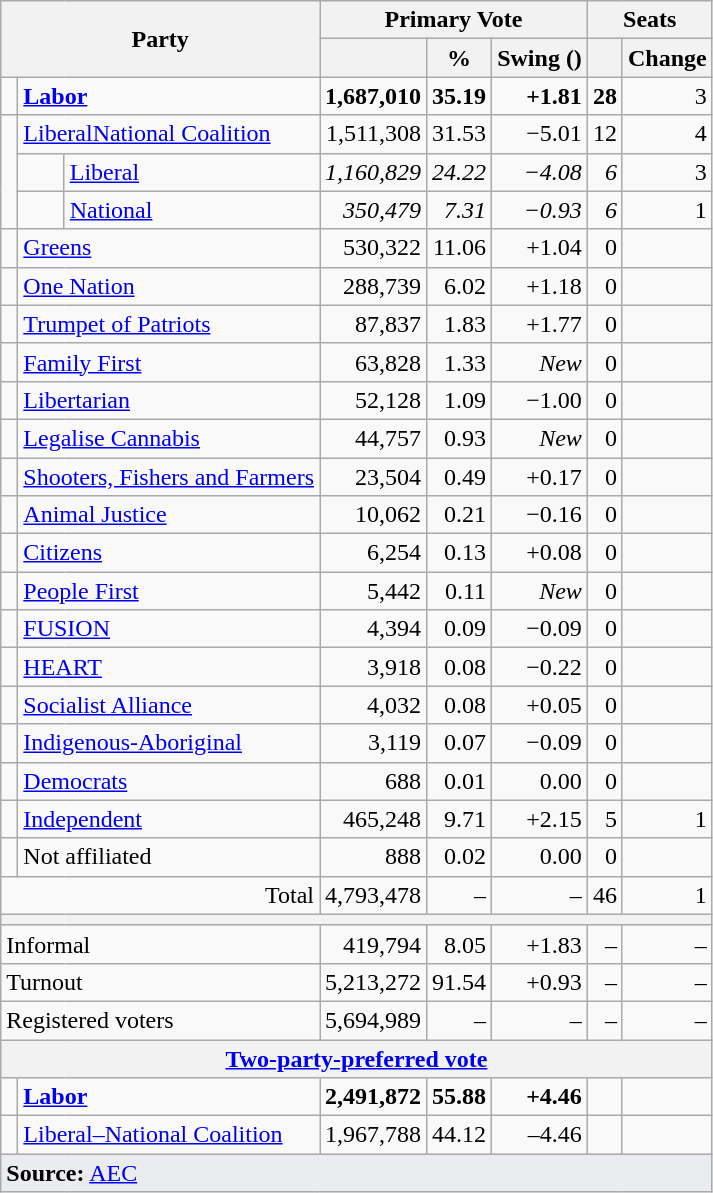<table class="wikitable" style="text-align:right;  margin-bottom:0">
<tr>
<th style="width:200px" colspan=3 rowspan=2>Party</th>
<th colspan=3>Primary Vote</th>
<th colspan=2>Seats</th>
</tr>
<tr>
<th></th>
<th>%</th>
<th>Swing ()</th>
<th></th>
<th>Change</th>
</tr>
<tr>
<td> </td>
<td style="text-align:left;" colspan="2"><a href='#'><strong>Labor</strong></a></td>
<td align=right><strong>1,687,010</strong></td>
<td align=right><strong>35.19</strong></td>
<td align=right><strong>+1.81</strong></td>
<td align=right><strong>28</strong></td>
<td align=right> 3</td>
</tr>
<tr>
<td rowspan="3" ></td>
<td colspan="2" align=left><a href='#'>LiberalNational Coalition</a></td>
<td>1,511,308</td>
<td>31.53</td>
<td>−5.01</td>
<td>12</td>
<td> 4</td>
</tr>
<tr>
<td> </td>
<td align=left><a href='#'>Liberal</a></td>
<td><em>1,160,829</em></td>
<td><em>24.22</em></td>
<td><em>−4.08</em></td>
<td><em>6</em></td>
<td> 3</td>
</tr>
<tr>
<td> </td>
<td align=left><a href='#'>National</a></td>
<td><em>350,479</em></td>
<td><em>7.31</em></td>
<td><em>−0.93</em></td>
<td><em>6</em></td>
<td> 1</td>
</tr>
<tr>
<td> </td>
<td style="text-align:left;" colspan="2"><a href='#'>Greens</a></td>
<td align=right>530,322</td>
<td align=right>11.06</td>
<td align=right>+1.04</td>
<td align=right>0</td>
<td align=right></td>
</tr>
<tr>
<td> </td>
<td style="text-align:left;" colspan="2"><a href='#'>One Nation</a></td>
<td align=right>288,739</td>
<td align=right>6.02</td>
<td align=right>+1.18</td>
<td align=right>0</td>
<td align=right></td>
</tr>
<tr>
<td> </td>
<td style="text-align:left;" colspan="2"><a href='#'>Trumpet of Patriots</a></td>
<td align=right>87,837</td>
<td align=right>1.83</td>
<td align=right>+1.77</td>
<td align=right>0</td>
<td align=right></td>
</tr>
<tr>
<td> </td>
<td style="text-align:left;" colspan="2"><a href='#'>Family First</a></td>
<td align=right>63,828</td>
<td align=right>1.33</td>
<td align=right><em>New</em></td>
<td align=right>0</td>
<td align=right></td>
</tr>
<tr>
<td> </td>
<td style="text-align:left;" colspan="2"><a href='#'>Libertarian</a></td>
<td align=right>52,128</td>
<td align=right>1.09</td>
<td align=right>−1.00</td>
<td align=right>0</td>
<td align=right></td>
</tr>
<tr>
<td> </td>
<td style="text-align:left;" colspan="2"><a href='#'>Legalise Cannabis</a></td>
<td align=right>44,757</td>
<td align=right>0.93</td>
<td align=right><em>New</em></td>
<td align=right>0</td>
<td align=right></td>
</tr>
<tr>
<td> </td>
<td style="text-align:left;" colspan="2"><a href='#'>Shooters, Fishers and Farmers</a></td>
<td align=right>23,504</td>
<td align=right>0.49</td>
<td align=right>+0.17</td>
<td align=right>0</td>
<td align=right></td>
</tr>
<tr>
<td> </td>
<td style="text-align:left;" colspan="2"><a href='#'>Animal Justice</a></td>
<td align=right>10,062</td>
<td align=right>0.21</td>
<td align=right>−0.16</td>
<td align=right>0</td>
<td align=right></td>
</tr>
<tr>
<td> </td>
<td style="text-align:left;" colspan="2"><a href='#'>Citizens</a></td>
<td align=right>6,254</td>
<td align=right>0.13</td>
<td align=right>+0.08</td>
<td align=right>0</td>
<td align=right></td>
</tr>
<tr>
<td> </td>
<td style="text-align:left;" colspan="2"><a href='#'>People First</a></td>
<td align=right>5,442</td>
<td align=right>0.11</td>
<td align=right><em>New</em></td>
<td align=right>0</td>
<td align=right></td>
</tr>
<tr>
<td> </td>
<td style="text-align:left;" colspan="2"><a href='#'>FUSION</a></td>
<td align=right>4,394</td>
<td align=right>0.09</td>
<td align=right>−0.09</td>
<td align=right>0</td>
<td align=right></td>
</tr>
<tr>
<td> </td>
<td style="text-align:left;" colspan="2"><a href='#'>HEART</a></td>
<td align=right>3,918</td>
<td align=right>0.08</td>
<td align=right>−0.22</td>
<td align=right>0</td>
<td align=right></td>
</tr>
<tr>
<td> </td>
<td style="text-align:left;" colspan="2"><a href='#'>Socialist Alliance</a></td>
<td align=right>4,032</td>
<td align=right>0.08</td>
<td align=right>+0.05</td>
<td align=right>0</td>
<td align=right></td>
</tr>
<tr>
<td> </td>
<td style="text-align:left;" colspan="2"><a href='#'>Indigenous-Aboriginal</a></td>
<td align=right>3,119</td>
<td align=right>0.07</td>
<td align=right>−0.09</td>
<td align=right>0</td>
<td align=right></td>
</tr>
<tr>
<td> </td>
<td style="text-align:left;" colspan="2"><a href='#'>Democrats</a></td>
<td align=right>688</td>
<td align=right>0.01</td>
<td align=right>0.00</td>
<td align=right>0</td>
<td align=right></td>
</tr>
<tr>
<td> </td>
<td style="text-align:left;" colspan="2"><a href='#'>Independent</a></td>
<td align=right>465,248</td>
<td align=right>9.71</td>
<td align=right>+2.15</td>
<td align=right>5</td>
<td align=right> 1</td>
</tr>
<tr>
<td> </td>
<td style="text-align:left;" colspan="2">Not affiliated</td>
<td align=right>888</td>
<td align=right>0.02</td>
<td align=right>0.00</td>
<td align=right>0</td>
<td align=right></td>
</tr>
<tr>
<td colspan="3" align="right">Total</td>
<td>4,793,478</td>
<td>–</td>
<td>–</td>
<td>46</td>
<td> 1</td>
</tr>
<tr>
<th colspan="9"></th>
</tr>
<tr>
<td style="text-align:left;" colspan="3">Informal</td>
<td>419,794</td>
<td>8.05</td>
<td>+1.83</td>
<td>–</td>
<td>–</td>
</tr>
<tr>
<td style="text-align:left;" colspan="3">Turnout</td>
<td>5,213,272</td>
<td>91.54</td>
<td>+0.93</td>
<td>–</td>
<td>–</td>
</tr>
<tr>
<td colspan="3" style="text-align:left;">Registered voters</td>
<td>5,694,989</td>
<td>–</td>
<td>–</td>
<td>–</td>
<td>–</td>
</tr>
<tr>
<th colspan="8"><a href='#'>Two-party-preferred vote</a></th>
</tr>
<tr>
<td></td>
<td colspan="2" style="text-align:left;"><a href='#'><strong>Labor</strong></a></td>
<td><strong>2,491,872</strong></td>
<td><strong>55.88</strong></td>
<td><strong>+4.46</strong></td>
<td></td>
<td></td>
</tr>
<tr>
<td></td>
<td colspan="2" style="text-align:left;"><a href='#'>Liberal–National Coalition</a></td>
<td>1,967,788</td>
<td>44.12</td>
<td>–4.46</td>
<td></td>
<td></td>
</tr>
<tr>
<td style="text-align:left; background-color:#eaecf0" colspan="8"><strong>Source:</strong> <a href='#'>AEC</a></td>
</tr>
</table>
